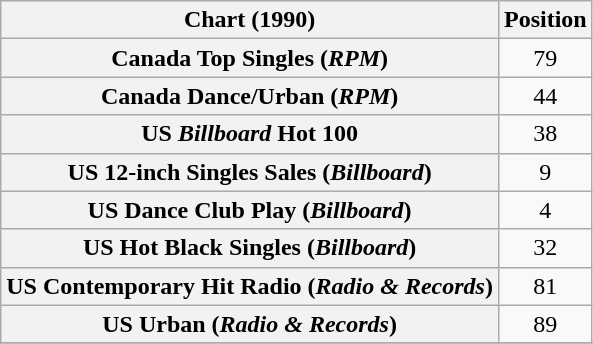<table class="wikitable sortable plainrowheaders" style="text-align:center">
<tr>
<th scope="col">Chart (1990)</th>
<th scope="col">Position</th>
</tr>
<tr>
<th scope="row">Canada Top Singles (<em>RPM</em>)</th>
<td>79</td>
</tr>
<tr>
<th scope="row">Canada Dance/Urban (<em>RPM</em>)</th>
<td>44</td>
</tr>
<tr>
<th scope="row">US <em>Billboard</em> Hot 100</th>
<td>38</td>
</tr>
<tr>
<th scope="row">US 12-inch Singles Sales (<em>Billboard</em>)</th>
<td>9</td>
</tr>
<tr>
<th scope="row">US Dance Club Play (<em>Billboard</em>)</th>
<td>4</td>
</tr>
<tr>
<th scope="row">US Hot Black Singles (<em>Billboard</em>)</th>
<td>32</td>
</tr>
<tr>
<th scope="row">US Contemporary Hit Radio (<em>Radio & Records</em>)</th>
<td>81</td>
</tr>
<tr>
<th scope="row">US Urban (<em>Radio & Records</em>)</th>
<td>89</td>
</tr>
<tr>
</tr>
</table>
